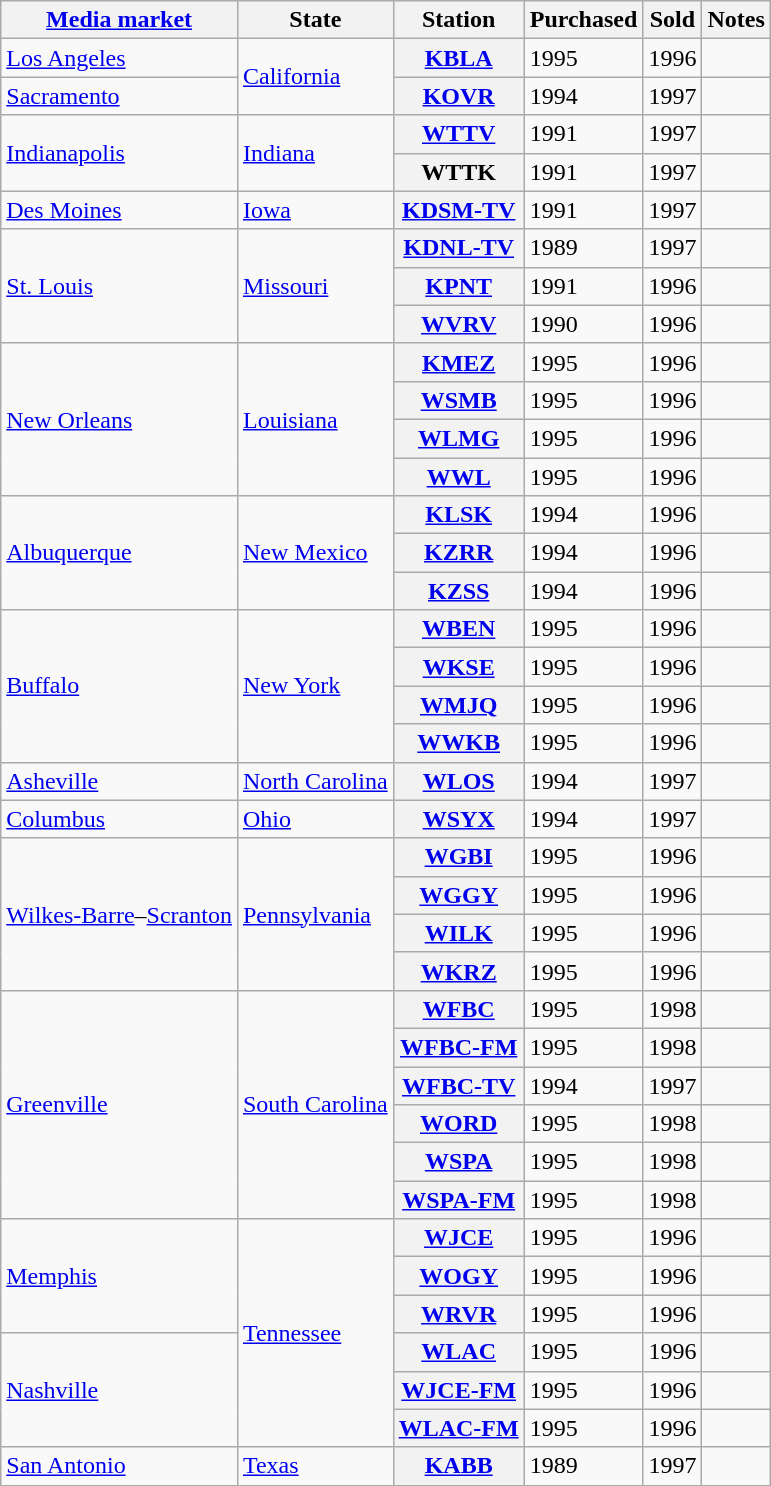<table class="wikitable sortable">
<tr>
<th scope="col"><a href='#'>Media market</a></th>
<th scope="col">State</th>
<th scope="col">Station</th>
<th scope="col">Purchased</th>
<th scope="col">Sold</th>
<th scope="col" class="unsortable">Notes</th>
</tr>
<tr>
<td><a href='#'>Los Angeles</a></td>
<td rowspan="2"><a href='#'>California</a></td>
<th scope="row"><a href='#'>KBLA</a></th>
<td>1995</td>
<td>1996</td>
<td></td>
</tr>
<tr>
<td><a href='#'>Sacramento</a></td>
<th scope="row"><a href='#'>KOVR</a></th>
<td>1994</td>
<td>1997</td>
<td></td>
</tr>
<tr>
<td rowspan="2"><a href='#'>Indianapolis</a></td>
<td rowspan="2"><a href='#'>Indiana</a></td>
<th scope="row"><a href='#'>WTTV</a></th>
<td>1991</td>
<td>1997</td>
<td></td>
</tr>
<tr>
<th scope="row">WTTK</th>
<td>1991</td>
<td>1997</td>
<td></td>
</tr>
<tr>
<td><a href='#'>Des Moines</a></td>
<td><a href='#'>Iowa</a></td>
<th scope="row"><a href='#'>KDSM-TV</a></th>
<td>1991</td>
<td>1997</td>
<td></td>
</tr>
<tr>
<td rowspan="3"><a href='#'>St. Louis</a></td>
<td rowspan="3"><a href='#'>Missouri</a></td>
<th scope="row"><a href='#'>KDNL-TV</a></th>
<td>1989</td>
<td>1997</td>
<td></td>
</tr>
<tr>
<th scope="row"><a href='#'>KPNT</a></th>
<td>1991</td>
<td>1996</td>
<td></td>
</tr>
<tr>
<th scope="row"><a href='#'>WVRV</a></th>
<td>1990</td>
<td>1996</td>
<td></td>
</tr>
<tr>
<td rowspan="4"><a href='#'>New Orleans</a></td>
<td rowspan="4"><a href='#'>Louisiana</a></td>
<th scope="row"><a href='#'>KMEZ</a></th>
<td>1995</td>
<td>1996</td>
<td></td>
</tr>
<tr>
<th scope="row"><a href='#'>WSMB</a></th>
<td>1995</td>
<td>1996</td>
<td></td>
</tr>
<tr>
<th scope="row"><a href='#'>WLMG</a></th>
<td>1995</td>
<td>1996</td>
<td></td>
</tr>
<tr>
<th scope="row"><a href='#'>WWL</a></th>
<td>1995</td>
<td>1996</td>
<td></td>
</tr>
<tr>
<td rowspan="3"><a href='#'>Albuquerque</a></td>
<td rowspan="3"><a href='#'>New Mexico</a></td>
<th scope="row"><a href='#'>KLSK</a></th>
<td>1994</td>
<td>1996</td>
<td></td>
</tr>
<tr>
<th scope="row"><a href='#'>KZRR</a></th>
<td>1994</td>
<td>1996</td>
<td></td>
</tr>
<tr>
<th scope="row"><a href='#'>KZSS</a></th>
<td>1994</td>
<td>1996</td>
<td></td>
</tr>
<tr>
<td rowspan="4"><a href='#'>Buffalo</a></td>
<td rowspan="4"><a href='#'>New York</a></td>
<th scope="row"><a href='#'>WBEN</a></th>
<td>1995</td>
<td>1996</td>
<td></td>
</tr>
<tr>
<th scope="row"><a href='#'>WKSE</a></th>
<td>1995</td>
<td>1996</td>
<td></td>
</tr>
<tr>
<th scope="row"><a href='#'>WMJQ</a></th>
<td>1995</td>
<td>1996</td>
<td></td>
</tr>
<tr>
<th scope="row"><a href='#'>WWKB</a></th>
<td>1995</td>
<td>1996</td>
<td></td>
</tr>
<tr>
<td><a href='#'>Asheville</a></td>
<td><a href='#'>North Carolina</a></td>
<th scope="row"><a href='#'>WLOS</a></th>
<td>1994</td>
<td>1997</td>
<td></td>
</tr>
<tr>
<td><a href='#'>Columbus</a></td>
<td><a href='#'>Ohio</a></td>
<th scope="row"><a href='#'>WSYX</a></th>
<td>1994</td>
<td>1997</td>
<td></td>
</tr>
<tr>
<td rowspan="4"><a href='#'>Wilkes-Barre</a>–<a href='#'>Scranton</a></td>
<td rowspan="4"><a href='#'>Pennsylvania</a></td>
<th scope="row"><a href='#'>WGBI</a></th>
<td>1995</td>
<td>1996</td>
<td></td>
</tr>
<tr>
<th scope="row"><a href='#'>WGGY</a></th>
<td>1995</td>
<td>1996</td>
<td></td>
</tr>
<tr>
<th scope="row"><a href='#'>WILK</a></th>
<td>1995</td>
<td>1996</td>
<td></td>
</tr>
<tr>
<th scope="row"><a href='#'>WKRZ</a></th>
<td>1995</td>
<td>1996</td>
<td></td>
</tr>
<tr>
<td rowspan="6"><a href='#'>Greenville</a></td>
<td rowspan="6"><a href='#'>South Carolina</a></td>
<th scope="row"><a href='#'>WFBC</a></th>
<td>1995</td>
<td>1998</td>
<td></td>
</tr>
<tr>
<th scope="row"><a href='#'>WFBC-FM</a></th>
<td>1995</td>
<td>1998</td>
<td></td>
</tr>
<tr>
<th scope="row"><a href='#'>WFBC-TV</a></th>
<td>1994</td>
<td>1997</td>
<td></td>
</tr>
<tr>
<th scope="row"><a href='#'>WORD</a></th>
<td>1995</td>
<td>1998</td>
<td></td>
</tr>
<tr>
<th scope="row"><a href='#'>WSPA</a></th>
<td>1995</td>
<td>1998</td>
<td></td>
</tr>
<tr>
<th scope="row"><a href='#'>WSPA-FM</a></th>
<td>1995</td>
<td>1998</td>
<td></td>
</tr>
<tr>
<td rowspan="3"><a href='#'>Memphis</a></td>
<td rowspan="6"><a href='#'>Tennessee</a></td>
<th scope="row"><a href='#'>WJCE</a></th>
<td>1995</td>
<td>1996</td>
<td></td>
</tr>
<tr>
<th scope="row"><a href='#'>WOGY</a></th>
<td>1995</td>
<td>1996</td>
<td></td>
</tr>
<tr>
<th scope="row"><a href='#'>WRVR</a></th>
<td>1995</td>
<td>1996</td>
<td></td>
</tr>
<tr>
<td rowspan="3"><a href='#'>Nashville</a></td>
<th scope="row"><a href='#'>WLAC</a></th>
<td>1995</td>
<td>1996</td>
<td></td>
</tr>
<tr>
<th scope="row"><a href='#'>WJCE-FM</a></th>
<td>1995</td>
<td>1996</td>
<td></td>
</tr>
<tr>
<th scope="row"><a href='#'>WLAC-FM</a></th>
<td>1995</td>
<td>1996</td>
<td></td>
</tr>
<tr>
<td><a href='#'>San Antonio</a></td>
<td><a href='#'>Texas</a></td>
<th scope="row"><a href='#'>KABB</a></th>
<td>1989</td>
<td>1997</td>
<td></td>
</tr>
</table>
